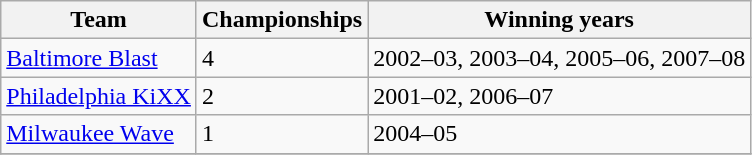<table class="wikitable">
<tr>
<th>Team</th>
<th>Championships</th>
<th>Winning years</th>
</tr>
<tr>
<td><a href='#'>Baltimore Blast</a></td>
<td>4</td>
<td>2002–03, 2003–04, 2005–06, 2007–08</td>
</tr>
<tr>
<td><a href='#'>Philadelphia KiXX</a></td>
<td>2</td>
<td>2001–02, 2006–07</td>
</tr>
<tr>
<td><a href='#'>Milwaukee Wave</a></td>
<td>1</td>
<td>2004–05</td>
</tr>
<tr>
</tr>
</table>
